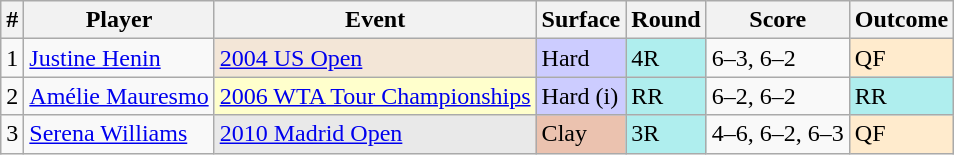<table class="wikitable sortable">
<tr>
<th>#</th>
<th>Player</th>
<th>Event</th>
<th>Surface</th>
<th>Round</th>
<th>Score</th>
<th>Outcome</th>
</tr>
<tr>
<td>1</td>
<td> <a href='#'>Justine Henin</a></td>
<td bgcolor=f3e6d7><a href='#'>2004 US Open</a></td>
<td bgcolor=CCCCFF>Hard</td>
<td bgcolor=afeeee>4R</td>
<td>6–3, 6–2</td>
<td bgcolor="ffebcd">QF</td>
</tr>
<tr>
<td>2</td>
<td> <a href='#'>Amélie Mauresmo</a></td>
<td bgcolor=ffffcc><a href='#'>2006 WTA Tour Championships</a></td>
<td bgcolor=CCCCFF>Hard (i)</td>
<td bgcolor=afeeee>RR</td>
<td>6–2, 6–2</td>
<td bgcolor="afeeee">RR</td>
</tr>
<tr>
<td>3</td>
<td> <a href='#'>Serena Williams</a></td>
<td bgcolor=e9e9e9><a href='#'>2010 Madrid Open</a></td>
<td bgcolor=EBC2AF>Clay</td>
<td bgcolor=afeeee>3R</td>
<td>4–6, 6–2, 6–3</td>
<td bgcolor="ffebcd">QF</td>
</tr>
</table>
